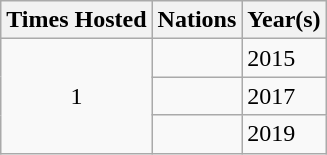<table class="wikitable">
<tr>
<th>Times Hosted</th>
<th>Nations</th>
<th>Year(s)</th>
</tr>
<tr>
<td rowspan=3 align=center>1</td>
<td></td>
<td>2015</td>
</tr>
<tr>
<td></td>
<td>2017</td>
</tr>
<tr>
<td></td>
<td>2019</td>
</tr>
</table>
